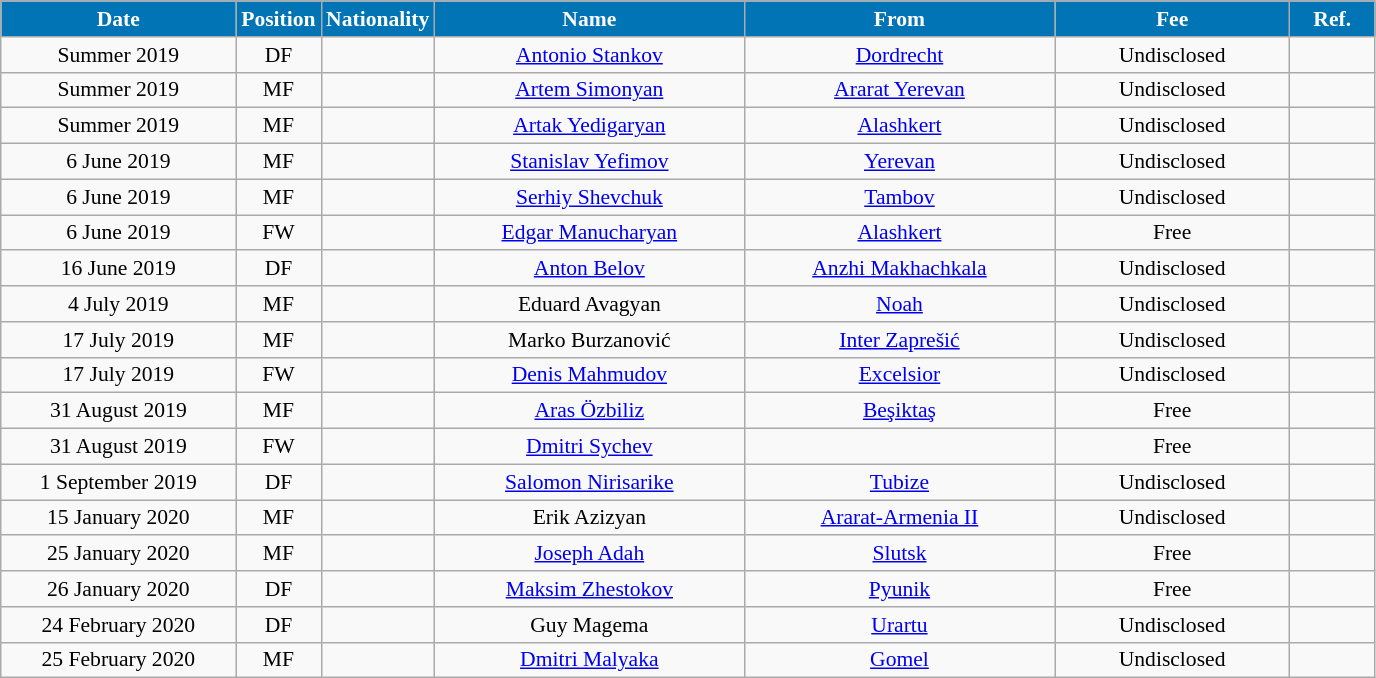<table class="wikitable"  style="text-align:center; font-size:90%; ">
<tr>
<th style="background:#0174B5; color:#FFFFFF; width:150px;">Date</th>
<th style="background:#0174B5; color:#FFFFFF; width:50px;">Position</th>
<th style="background:#0174B5; color:#FFFFFF; width:50px;">Nationality</th>
<th style="background:#0174B5; color:#FFFFFF; width:200px;">Name</th>
<th style="background:#0174B5; color:#FFFFFF; width:200px;">From</th>
<th style="background:#0174B5; color:#FFFFFF; width:150px;">Fee</th>
<th style="background:#0174B5; color:#FFFFFF; width:50px;">Ref.</th>
</tr>
<tr>
<td>Summer 2019</td>
<td>DF</td>
<td></td>
<td><a href='#'>Antonio Stankov</a></td>
<td><a href='#'>Dordrecht</a></td>
<td>Undisclosed</td>
<td></td>
</tr>
<tr>
<td>Summer 2019</td>
<td>MF</td>
<td></td>
<td><a href='#'>Artem Simonyan</a></td>
<td><a href='#'>Ararat Yerevan</a></td>
<td>Undisclosed</td>
<td></td>
</tr>
<tr>
<td>Summer 2019</td>
<td>MF</td>
<td></td>
<td><a href='#'>Artak Yedigaryan</a></td>
<td><a href='#'>Alashkert</a></td>
<td>Undisclosed</td>
<td></td>
</tr>
<tr>
<td>6 June 2019</td>
<td>MF</td>
<td></td>
<td><a href='#'>Stanislav Yefimov</a></td>
<td><a href='#'>Yerevan</a></td>
<td>Undisclosed</td>
<td></td>
</tr>
<tr>
<td>6 June 2019</td>
<td>MF</td>
<td></td>
<td><a href='#'>Serhiy Shevchuk</a></td>
<td><a href='#'>Tambov</a></td>
<td>Undisclosed</td>
<td></td>
</tr>
<tr>
<td>6 June 2019</td>
<td>FW</td>
<td></td>
<td><a href='#'>Edgar Manucharyan</a></td>
<td><a href='#'>Alashkert</a></td>
<td>Free</td>
<td></td>
</tr>
<tr>
<td>16 June 2019</td>
<td>DF</td>
<td></td>
<td><a href='#'>Anton Belov</a></td>
<td><a href='#'>Anzhi Makhachkala</a></td>
<td>Undisclosed</td>
<td></td>
</tr>
<tr>
<td>4 July 2019</td>
<td>MF</td>
<td></td>
<td>Eduard Avagyan</td>
<td><a href='#'>Noah</a></td>
<td>Undisclosed</td>
<td></td>
</tr>
<tr>
<td>17 July 2019</td>
<td>MF</td>
<td></td>
<td>Marko Burzanović</td>
<td><a href='#'>Inter Zaprešić</a></td>
<td>Undisclosed</td>
<td></td>
</tr>
<tr>
<td>17 July 2019</td>
<td>FW</td>
<td></td>
<td><a href='#'>Denis Mahmudov</a></td>
<td><a href='#'>Excelsior</a></td>
<td>Undisclosed</td>
<td></td>
</tr>
<tr>
<td>31 August 2019</td>
<td>MF</td>
<td></td>
<td><a href='#'>Aras Özbiliz</a></td>
<td><a href='#'>Beşiktaş</a></td>
<td>Free</td>
<td></td>
</tr>
<tr>
<td>31 August 2019</td>
<td>FW</td>
<td></td>
<td><a href='#'>Dmitri Sychev</a></td>
<td></td>
<td>Free</td>
<td></td>
</tr>
<tr>
<td>1 September 2019</td>
<td>DF</td>
<td></td>
<td><a href='#'>Salomon Nirisarike</a></td>
<td><a href='#'>Tubize</a></td>
<td>Undisclosed</td>
<td></td>
</tr>
<tr>
<td>15 January 2020</td>
<td>MF</td>
<td></td>
<td>Erik Azizyan</td>
<td><a href='#'>Ararat-Armenia II</a></td>
<td>Undisclosed</td>
<td></td>
</tr>
<tr>
<td>25 January 2020</td>
<td>MF</td>
<td></td>
<td><a href='#'>Joseph Adah</a></td>
<td><a href='#'>Slutsk</a></td>
<td>Free</td>
<td></td>
</tr>
<tr>
<td>26 January 2020</td>
<td>DF</td>
<td></td>
<td><a href='#'>Maksim Zhestokov</a></td>
<td><a href='#'>Pyunik</a></td>
<td>Free</td>
<td></td>
</tr>
<tr>
<td>24 February 2020</td>
<td>DF</td>
<td></td>
<td>Guy Magema</td>
<td><a href='#'>Urartu</a></td>
<td>Undisclosed</td>
<td></td>
</tr>
<tr>
<td>25 February 2020</td>
<td>MF</td>
<td></td>
<td><a href='#'>Dmitri Malyaka</a></td>
<td><a href='#'>Gomel</a></td>
<td>Undisclosed</td>
<td></td>
</tr>
</table>
